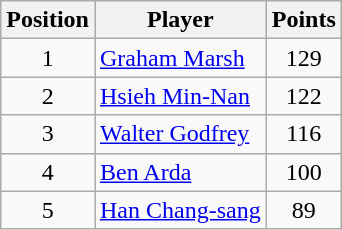<table class=wikitable>
<tr>
<th>Position</th>
<th>Player</th>
<th>Points</th>
</tr>
<tr>
<td align=center>1</td>
<td> <a href='#'>Graham Marsh</a></td>
<td align=center>129</td>
</tr>
<tr>
<td align=center>2</td>
<td> <a href='#'>Hsieh Min-Nan</a></td>
<td align=center>122</td>
</tr>
<tr>
<td align=center>3</td>
<td> <a href='#'>Walter Godfrey</a></td>
<td align=center>116</td>
</tr>
<tr>
<td align=center>4</td>
<td> <a href='#'>Ben Arda</a></td>
<td align=center>100</td>
</tr>
<tr>
<td align=center>5</td>
<td> <a href='#'>Han Chang-sang</a></td>
<td align=center>89</td>
</tr>
</table>
